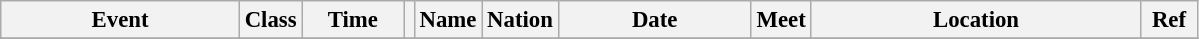<table class="wikitable" style="font-size: 95%;">
<tr>
<th style="width:10em">Event</th>
<th>Class</th>
<th style="width:4em">Time</th>
<th class="unsortable"></th>
<th>Name</th>
<th>Nation</th>
<th style="width:8em">Date</th>
<th>Meet</th>
<th style="width:14em">Location</th>
<th style="width:2em">Ref</th>
</tr>
<tr>
</tr>
</table>
